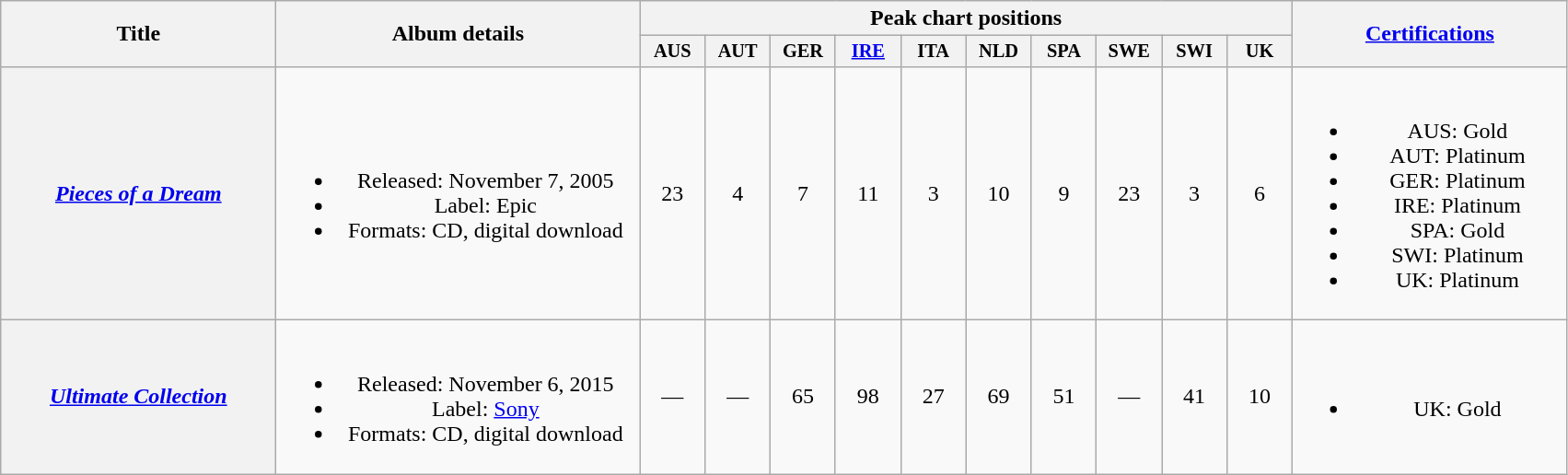<table class="wikitable plainrowheaders" style="text-align:center;">
<tr>
<th scope="col" rowspan="2" style="width:12em;">Title</th>
<th scope="col" rowspan="2" style="width:16em;">Album details</th>
<th scope="col" colspan="10">Peak chart positions</th>
<th scope="col" rowspan="2" style="width:12em;"><a href='#'>Certifications</a></th>
</tr>
<tr>
<th scope="col" style="width:3em;font-size:85%;">AUS<br></th>
<th scope="col" style="width:3em;font-size:85%;">AUT<br></th>
<th scope="col" style="width:3em;font-size:85%;">GER<br></th>
<th scope="col" style="width:3em;font-size:85%;"><a href='#'>IRE</a><br></th>
<th scope="col" style="width:3em;font-size:85%;">ITA<br></th>
<th scope="col" style="width:3em;font-size:85%;">NLD<br></th>
<th scope="col" style="width:3em;font-size:85%;">SPA<br></th>
<th scope="col" style="width:3em;font-size:85%;">SWE<br></th>
<th scope="col" style="width:3em;font-size:85%;">SWI<br></th>
<th scope="col" style="width:3em;font-size:85%;">UK<br></th>
</tr>
<tr>
<th scope="row"><em><a href='#'>Pieces of a Dream</a></em></th>
<td><br><ul><li>Released: November 7, 2005</li><li>Label: Epic</li><li>Formats: CD, digital download</li></ul></td>
<td>23</td>
<td>4</td>
<td>7</td>
<td>11</td>
<td>3</td>
<td>10</td>
<td>9</td>
<td>23</td>
<td>3</td>
<td>6</td>
<td><br><ul><li>AUS: Gold</li><li>AUT: Platinum</li><li>GER: Platinum</li><li>IRE: Platinum</li><li>SPA: Gold</li><li>SWI: Platinum</li><li>UK: Platinum</li></ul></td>
</tr>
<tr>
<th scope="row"><em><a href='#'>Ultimate Collection</a></em></th>
<td><br><ul><li>Released: November 6, 2015</li><li>Label: <a href='#'>Sony</a></li><li>Formats: CD, digital download</li></ul></td>
<td>—</td>
<td>—</td>
<td>65</td>
<td>98</td>
<td>27</td>
<td>69</td>
<td>51</td>
<td>—</td>
<td>41</td>
<td>10</td>
<td><br><ul><li>UK: Gold</li></ul></td>
</tr>
</table>
